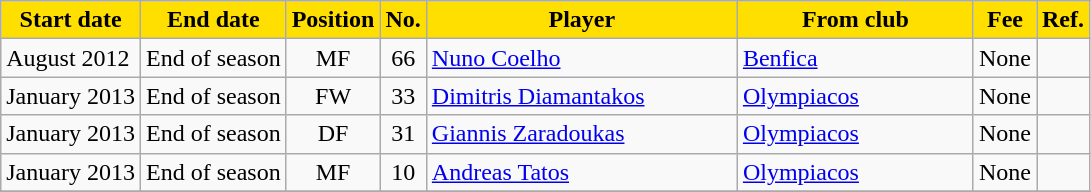<table class="wikitable sortable">
<tr>
<th style="background:#FFDF00; color:black;"><strong>Start date</strong></th>
<th style="background:#FFDF00; color:black;"><strong>End date</strong></th>
<th style="background:#FFDF00; color:black;"><strong>Position</strong></th>
<th style="background:#FFDF00; color:black;"><strong>No.</strong></th>
<th style="background:#FFDF00; color:black;"; width=200><strong>Player</strong></th>
<th style="background:#FFDF00; color:black;"; width=150><strong>From club</strong></th>
<th style="background:#FFDF00; color:black;"><strong>Fee</strong></th>
<th style="background:#FFDF00; color:black;"><strong>Ref.</strong></th>
</tr>
<tr>
<td>August 2012</td>
<td>End of season</td>
<td style="text-align:center;">MF</td>
<td style="text-align:center;">66</td>
<td style="text-align:left;"> <a href='#'>Nuno Coelho</a></td>
<td style="text-align:left;"> <a href='#'>Benfica</a></td>
<td>None</td>
<td></td>
</tr>
<tr>
<td>January 2013</td>
<td>End of season</td>
<td style="text-align:center;">FW</td>
<td style="text-align:center;">33</td>
<td style="text-align:left;"> <a href='#'>Dimitris Diamantakos</a></td>
<td style="text-align:left;"> <a href='#'>Olympiacos</a></td>
<td>None</td>
<td></td>
</tr>
<tr>
<td>January 2013</td>
<td>End of season</td>
<td style="text-align:center;">DF</td>
<td style="text-align:center;">31</td>
<td style="text-align:left;"> <a href='#'>Giannis Zaradoukas</a></td>
<td style="text-align:left;"> <a href='#'>Olympiacos</a></td>
<td>None</td>
<td></td>
</tr>
<tr>
<td>January 2013</td>
<td>End of season</td>
<td style="text-align:center;">MF</td>
<td style="text-align:center;">10</td>
<td style="text-align:left;"> <a href='#'>Andreas Tatos</a></td>
<td style="text-align:left;"> <a href='#'>Olympiacos</a></td>
<td>None</td>
<td></td>
</tr>
<tr>
</tr>
</table>
